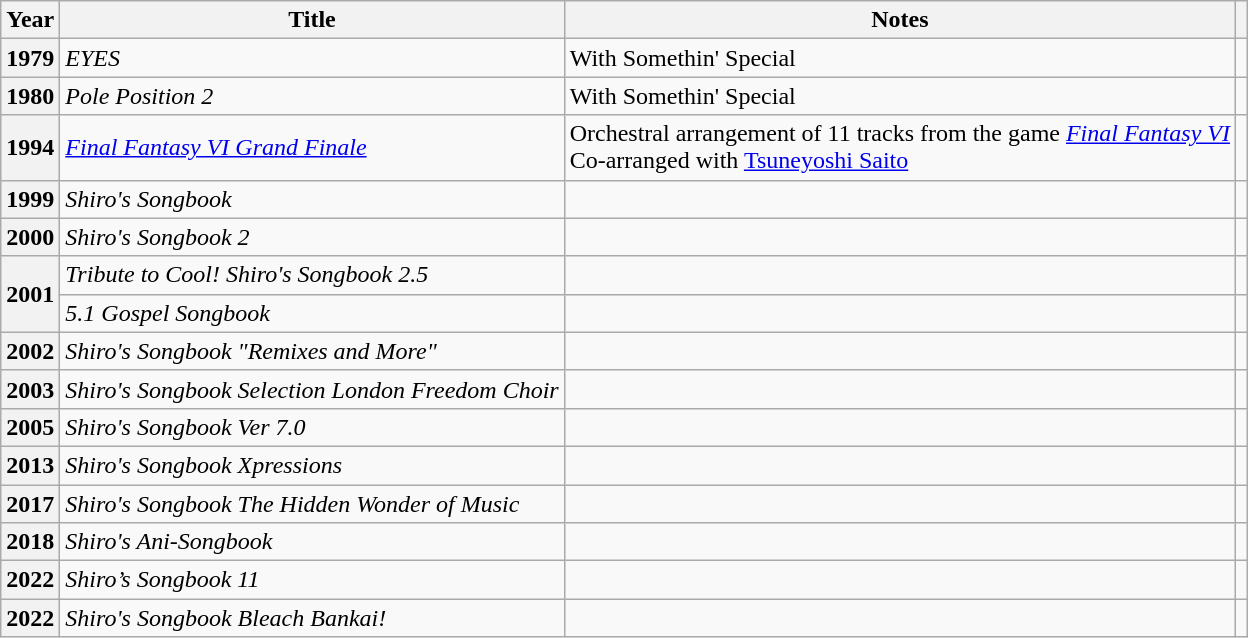<table class="wikitable">
<tr>
<th>Year</th>
<th>Title</th>
<th>Notes</th>
<th></th>
</tr>
<tr>
<th>1979</th>
<td><em>EYES</em></td>
<td>With Somethin' Special</td>
<td></td>
</tr>
<tr>
<th>1980</th>
<td><em>Pole Position 2</em></td>
<td>With Somethin' Special</td>
<td></td>
</tr>
<tr>
<th>1994</th>
<td><em><a href='#'>Final Fantasy VI Grand Finale</a></em></td>
<td>Orchestral arrangement of 11 tracks from the game <em><a href='#'>Final Fantasy VI</a></em><br>Co-arranged with <a href='#'>Tsuneyoshi Saito</a></td>
<td></td>
</tr>
<tr>
<th>1999</th>
<td><em>Shiro's Songbook</em></td>
<td></td>
<td></td>
</tr>
<tr>
<th>2000</th>
<td><em>Shiro's Songbook 2</em></td>
<td></td>
<td></td>
</tr>
<tr>
<th rowspan="2">2001</th>
<td><em>Tribute to Cool! Shiro's Songbook 2.5</em></td>
<td></td>
<td></td>
</tr>
<tr>
<td><em>5.1 Gospel Songbook</em></td>
<td></td>
<td></td>
</tr>
<tr>
<th>2002</th>
<td><em>Shiro's Songbook "Remixes and More"</em></td>
<td></td>
<td></td>
</tr>
<tr>
<th>2003</th>
<td><em>Shiro's Songbook Selection London Freedom Choir</em></td>
<td></td>
<td></td>
</tr>
<tr>
<th>2005</th>
<td><em>Shiro's Songbook Ver 7.0</em></td>
<td></td>
<td></td>
</tr>
<tr>
<th>2013</th>
<td><em>Shiro's Songbook Xpressions</em></td>
<td></td>
<td></td>
</tr>
<tr>
<th>2017</th>
<td><em>Shiro's Songbook The Hidden Wonder of Music</em></td>
<td></td>
<td></td>
</tr>
<tr>
<th>2018</th>
<td><em>Shiro's Ani-Songbook</em></td>
<td></td>
<td></td>
</tr>
<tr>
<th>2022</th>
<td><em>Shiro’s Songbook 11</em></td>
<td></td>
<td></td>
</tr>
<tr>
<th>2022</th>
<td><em>Shiro's Songbook Bleach Bankai!</em></td>
<td></td>
<td></td>
</tr>
</table>
